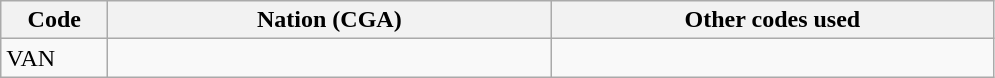<table class="wikitable">
<tr>
<th style="width:4em">Code</th>
<th style="width:18em">Nation (CGA)</th>
<th style="width:18em">Other codes used</th>
</tr>
<tr>
<td>VAN</td>
<td></td>
<td></td>
</tr>
</table>
